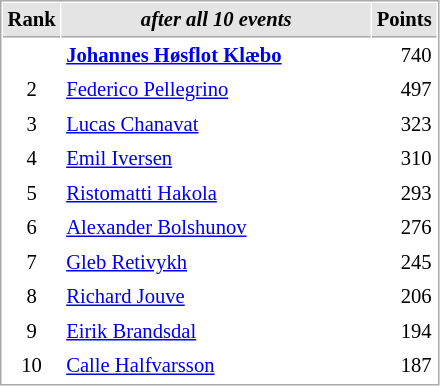<table cellspacing="1" cellpadding="3" style="border:1px solid #AAAAAA;font-size:86%">
<tr style="background-color: #E4E4E4;">
<th style="border-bottom:1px solid #AAAAAA" width=10>Rank</th>
<th style="border-bottom:1px solid #AAAAAA" width=200><em>after all 10 events</em></th>
<th style="border-bottom:1px solid #AAAAAA" width=20 align=right>Points</th>
</tr>
<tr>
<td align=center><strong><span>  </span></strong></td>
<td><strong> <a href='#'>Johannes Høsflot Klæbo</a></strong></td>
<td align=right>740</td>
</tr>
<tr>
<td align=center>2</td>
<td> <a href='#'>Federico Pellegrino</a></td>
<td align=right>497</td>
</tr>
<tr>
<td align=center>3</td>
<td> <a href='#'>Lucas Chanavat</a></td>
<td align=right>323</td>
</tr>
<tr>
<td align=center>4</td>
<td> <a href='#'>Emil Iversen</a></td>
<td align=right>310</td>
</tr>
<tr>
<td align=center>5</td>
<td> <a href='#'>Ristomatti Hakola</a></td>
<td align=right>293</td>
</tr>
<tr>
<td align=center>6</td>
<td> <a href='#'>Alexander Bolshunov</a></td>
<td align=right>276</td>
</tr>
<tr>
<td align=center>7</td>
<td> <a href='#'>Gleb Retivykh</a></td>
<td align=right>245</td>
</tr>
<tr>
<td align=center>8</td>
<td> <a href='#'>Richard Jouve</a></td>
<td align=right>206</td>
</tr>
<tr>
<td align=center>9</td>
<td> <a href='#'>Eirik Brandsdal</a></td>
<td align=right>194</td>
</tr>
<tr>
<td align=center>10</td>
<td> <a href='#'>Calle Halfvarsson</a></td>
<td align=right>187</td>
</tr>
</table>
